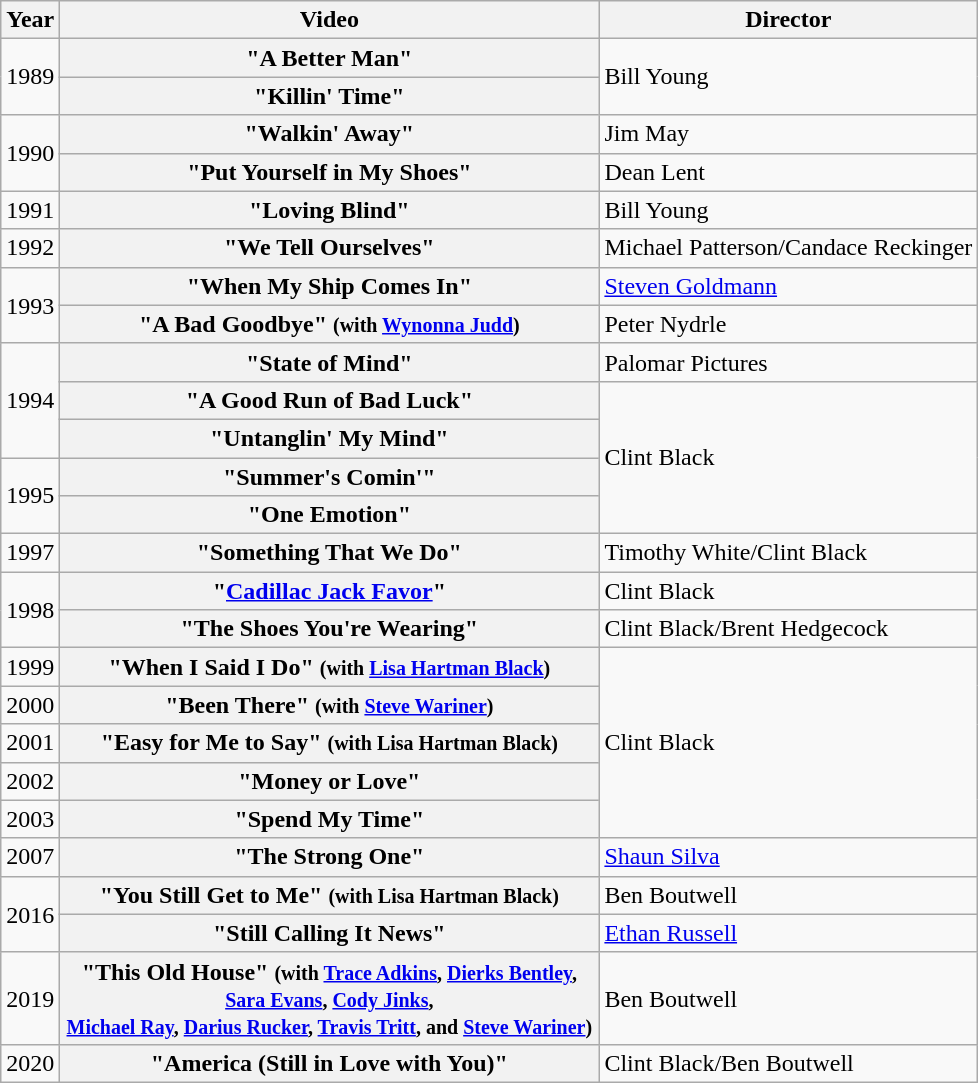<table class="wikitable plainrowheaders">
<tr>
<th>Year</th>
<th style="width:22em;">Video</th>
<th>Director</th>
</tr>
<tr>
<td rowspan="2">1989</td>
<th scope="row">"A Better Man"</th>
<td rowspan="2">Bill Young</td>
</tr>
<tr>
<th scope="row">"Killin' Time"</th>
</tr>
<tr>
<td rowspan="2">1990</td>
<th scope="row">"Walkin' Away"</th>
<td>Jim May</td>
</tr>
<tr>
<th scope="row">"Put Yourself in My Shoes"</th>
<td>Dean Lent</td>
</tr>
<tr>
<td>1991</td>
<th scope="row">"Loving Blind"</th>
<td>Bill Young</td>
</tr>
<tr>
<td>1992</td>
<th scope="row">"We Tell Ourselves"</th>
<td>Michael Patterson/Candace Reckinger</td>
</tr>
<tr>
<td rowspan="2">1993</td>
<th scope="row">"When My Ship Comes In"</th>
<td><a href='#'>Steven Goldmann</a></td>
</tr>
<tr>
<th scope="row">"A Bad Goodbye" <small>(with <a href='#'>Wynonna Judd</a>)</small></th>
<td>Peter Nydrle</td>
</tr>
<tr>
<td rowspan="3">1994</td>
<th scope="row">"State of Mind"</th>
<td>Palomar Pictures</td>
</tr>
<tr>
<th scope="row">"A Good Run of Bad Luck"</th>
<td rowspan="4">Clint Black</td>
</tr>
<tr>
<th scope="row">"Untanglin' My Mind"</th>
</tr>
<tr>
<td rowspan="2">1995</td>
<th scope="row">"Summer's Comin'"</th>
</tr>
<tr>
<th scope="row">"One Emotion"</th>
</tr>
<tr>
<td>1997</td>
<th scope="row">"Something That We Do"</th>
<td>Timothy White/Clint Black</td>
</tr>
<tr>
<td rowspan="2">1998</td>
<th scope="row">"<a href='#'>Cadillac Jack Favor</a>"</th>
<td>Clint Black</td>
</tr>
<tr>
<th scope="row">"The Shoes You're Wearing"</th>
<td>Clint Black/Brent Hedgecock</td>
</tr>
<tr>
<td>1999</td>
<th scope="row">"When I Said I Do" <small>(with <a href='#'>Lisa Hartman Black</a>)</small></th>
<td rowspan="5">Clint Black</td>
</tr>
<tr>
<td>2000</td>
<th scope="row">"Been There" <small>(with <a href='#'>Steve Wariner</a>)</small></th>
</tr>
<tr>
<td>2001</td>
<th scope="row">"Easy for Me to Say" <small>(with Lisa Hartman Black)</small></th>
</tr>
<tr>
<td>2002</td>
<th scope="row">"Money or Love"</th>
</tr>
<tr>
<td>2003</td>
<th scope="row">"Spend My Time"</th>
</tr>
<tr>
<td>2007</td>
<th scope="row">"The Strong One"</th>
<td><a href='#'>Shaun Silva</a></td>
</tr>
<tr>
<td rowspan="2">2016</td>
<th scope="row">"You Still Get to Me" <small>(with Lisa Hartman Black)</small></th>
<td>Ben Boutwell</td>
</tr>
<tr>
<th scope="row">"Still Calling It News"</th>
<td><a href='#'>Ethan Russell</a></td>
</tr>
<tr>
<td>2019</td>
<th scope="row">"This Old House" <small>(with <a href='#'>Trace Adkins</a>, <a href='#'>Dierks Bentley</a>, <a href='#'>Sara Evans</a>, <a href='#'>Cody Jinks</a>,<br><a href='#'>Michael Ray</a>, <a href='#'>Darius Rucker</a>, <a href='#'>Travis Tritt</a>, and <a href='#'>Steve Wariner</a>)</small></th>
<td>Ben Boutwell</td>
</tr>
<tr>
<td>2020</td>
<th scope="row">"America (Still in Love with You)"</th>
<td>Clint Black/Ben Boutwell</td>
</tr>
</table>
